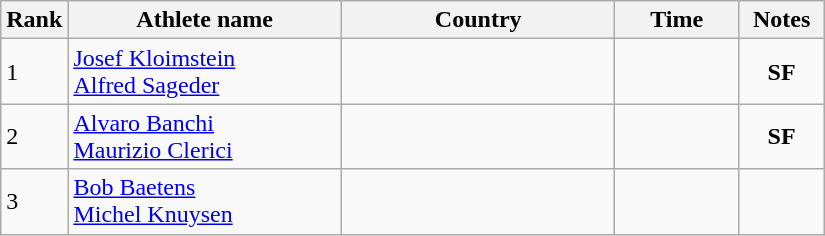<table class="wikitable">
<tr>
<th width=25>Rank</th>
<th width=175>Athlete name</th>
<th width=175>Country</th>
<th width=75>Time</th>
<th width=50>Notes</th>
</tr>
<tr>
<td>1</td>
<td><a href='#'>Josef Kloimstein</a><br><a href='#'>Alfred Sageder</a></td>
<td></td>
<td></td>
<td align=center><strong>SF</strong></td>
</tr>
<tr>
<td>2</td>
<td><a href='#'>Alvaro Banchi</a><br><a href='#'>Maurizio Clerici</a></td>
<td></td>
<td></td>
<td align=center><strong>SF</strong></td>
</tr>
<tr>
<td>3</td>
<td><a href='#'>Bob Baetens</a><br><a href='#'>Michel Knuysen</a></td>
<td></td>
<td></td>
<td></td>
</tr>
</table>
